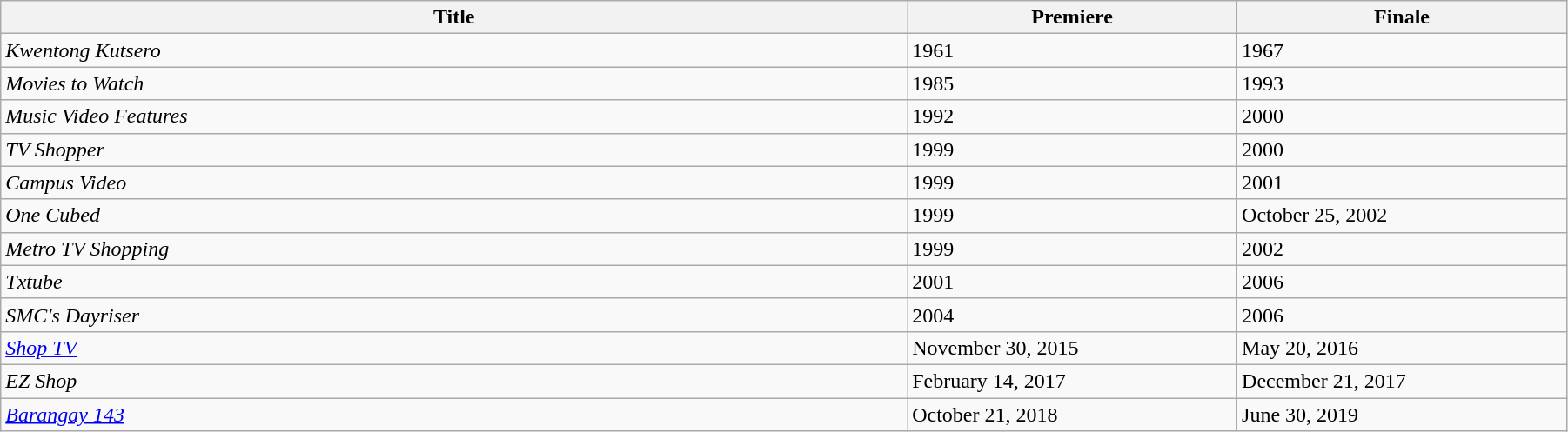<table class="wikitable sortable" width="95%">
<tr>
<th style="width:55%;">Title</th>
<th style="width:20%;">Premiere</th>
<th style="width:20%;">Finale</th>
</tr>
<tr>
<td><em>Kwentong Kutsero</em></td>
<td>1961</td>
<td>1967</td>
</tr>
<tr>
<td><em>Movies to Watch</em></td>
<td>1985</td>
<td>1993</td>
</tr>
<tr>
<td><em>Music Video Features</em></td>
<td>1992</td>
<td>2000</td>
</tr>
<tr>
<td><em>TV Shopper</em></td>
<td>1999</td>
<td>2000</td>
</tr>
<tr>
<td><em>Campus Video</em></td>
<td>1999</td>
<td>2001</td>
</tr>
<tr>
<td><em>One Cubed</em></td>
<td>1999</td>
<td>October 25, 2002</td>
</tr>
<tr>
<td><em>Metro TV Shopping</em></td>
<td>1999</td>
<td>2002</td>
</tr>
<tr>
<td><em>Txtube</em></td>
<td>2001</td>
<td>2006</td>
</tr>
<tr>
<td><em>SMC's Dayriser</em></td>
<td>2004</td>
<td>2006</td>
</tr>
<tr>
<td><em><a href='#'>Shop TV</a></em></td>
<td>November 30, 2015</td>
<td>May 20, 2016</td>
</tr>
<tr>
<td><em>EZ Shop</em></td>
<td>February 14, 2017</td>
<td>December 21, 2017</td>
</tr>
<tr>
<td><em><a href='#'>Barangay 143</a></em></td>
<td>October 21, 2018</td>
<td>June 30, 2019</td>
</tr>
</table>
